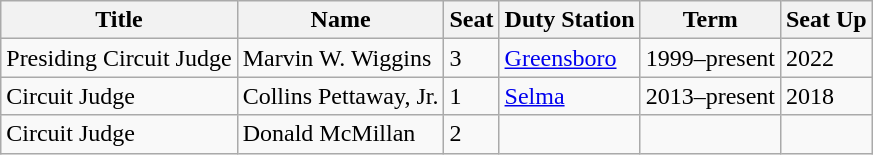<table class = "wikitable">
<tr>
<th>Title</th>
<th>Name</th>
<th>Seat</th>
<th>Duty Station</th>
<th>Term</th>
<th>Seat Up</th>
</tr>
<tr>
<td>Presiding Circuit Judge</td>
<td>Marvin W. Wiggins</td>
<td>3</td>
<td><a href='#'>Greensboro</a></td>
<td>1999–present</td>
<td>2022</td>
</tr>
<tr>
<td>Circuit Judge</td>
<td>Collins Pettaway, Jr.</td>
<td>1</td>
<td><a href='#'>Selma</a></td>
<td>2013–present</td>
<td>2018</td>
</tr>
<tr>
<td>Circuit Judge</td>
<td>Donald McMillan</td>
<td>2</td>
<td></td>
<td></td>
<td></td>
</tr>
</table>
